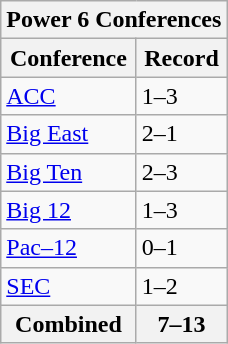<table class="wikitable">
<tr>
<th colspan="2">Power 6 Conferences</th>
</tr>
<tr>
<th>Conference</th>
<th>Record</th>
</tr>
<tr>
<td><a href='#'>ACC</a></td>
<td>1–3</td>
</tr>
<tr>
<td><a href='#'>Big East</a></td>
<td>2–1</td>
</tr>
<tr>
<td><a href='#'>Big Ten</a></td>
<td>2–3</td>
</tr>
<tr>
<td><a href='#'>Big 12</a></td>
<td>1–3</td>
</tr>
<tr>
<td><a href='#'>Pac–12</a></td>
<td>0–1</td>
</tr>
<tr>
<td><a href='#'>SEC</a></td>
<td>1–2</td>
</tr>
<tr>
<th align="left">Combined</th>
<th align="left">7–13</th>
</tr>
</table>
